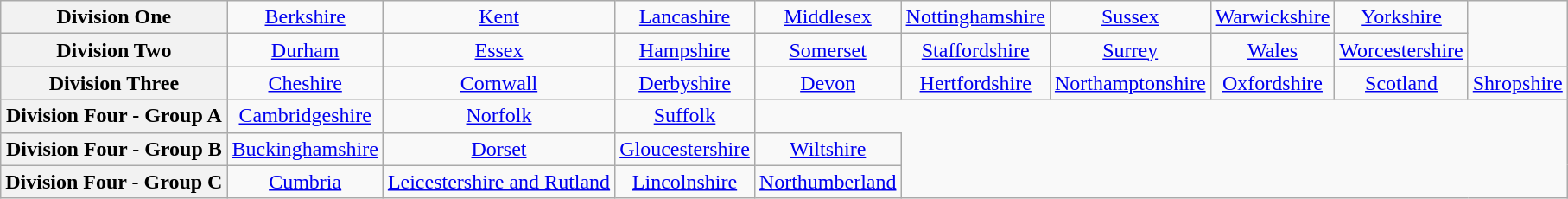<table class="wikitable" style="text-align: center" style="font-size: 95%; border: 1px #aaaaaa solid; border-collapse: collapse; clear:center;">
<tr>
<th>Division One</th>
<td><a href='#'>Berkshire</a></td>
<td><a href='#'>Kent</a></td>
<td><a href='#'>Lancashire</a></td>
<td><a href='#'>Middlesex</a></td>
<td><a href='#'>Nottinghamshire</a></td>
<td><a href='#'>Sussex</a></td>
<td><a href='#'>Warwickshire</a></td>
<td><a href='#'>Yorkshire</a></td>
</tr>
<tr>
<th>Division Two</th>
<td><a href='#'>Durham</a></td>
<td><a href='#'>Essex</a></td>
<td><a href='#'>Hampshire</a></td>
<td><a href='#'>Somerset</a></td>
<td><a href='#'>Staffordshire</a></td>
<td><a href='#'>Surrey</a></td>
<td><a href='#'>Wales</a></td>
<td><a href='#'>Worcestershire</a></td>
</tr>
<tr>
<th>Division Three</th>
<td><a href='#'>Cheshire</a></td>
<td><a href='#'>Cornwall</a></td>
<td><a href='#'>Derbyshire</a></td>
<td><a href='#'>Devon</a></td>
<td><a href='#'>Hertfordshire</a></td>
<td><a href='#'>Northamptonshire</a></td>
<td><a href='#'>Oxfordshire</a></td>
<td><a href='#'>Scotland</a></td>
<td><a href='#'>Shropshire</a></td>
</tr>
<tr>
<th>Division Four - Group A</th>
<td><a href='#'>Cambridgeshire</a></td>
<td><a href='#'>Norfolk</a></td>
<td><a href='#'>Suffolk</a></td>
</tr>
<tr>
<th>Division Four - Group B</th>
<td><a href='#'>Buckinghamshire</a></td>
<td><a href='#'>Dorset</a></td>
<td><a href='#'>Gloucestershire</a></td>
<td><a href='#'>Wiltshire</a></td>
</tr>
<tr>
<th>Division Four - Group C</th>
<td><a href='#'>Cumbria</a></td>
<td><a href='#'>Leicestershire and Rutland</a></td>
<td><a href='#'>Lincolnshire</a></td>
<td><a href='#'>Northumberland</a></td>
</tr>
</table>
